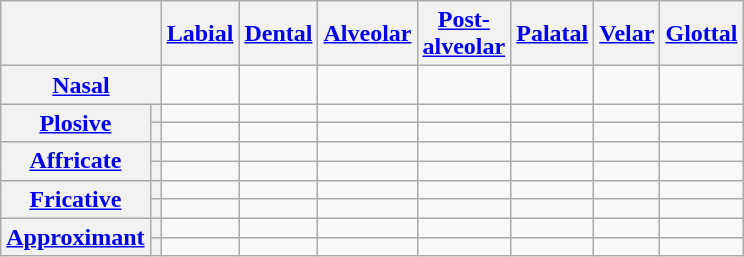<table class="wikitable" style="text-align: center;">
<tr>
<th colspan="2"></th>
<th><a href='#'>Labial</a></th>
<th><a href='#'>Dental</a></th>
<th><a href='#'>Alveolar</a></th>
<th><a href='#'>Post-<br>alveolar</a></th>
<th><a href='#'>Palatal</a></th>
<th><a href='#'>Velar</a></th>
<th><a href='#'>Glottal</a></th>
</tr>
<tr>
<th colspan="2"><a href='#'>Nasal</a></th>
<td></td>
<td></td>
<td></td>
<td></td>
<td></td>
<td></td>
<td></td>
</tr>
<tr>
<th rowspan="2"><a href='#'>Plosive</a></th>
<th></th>
<td></td>
<td></td>
<td></td>
<td></td>
<td></td>
<td></td>
<td></td>
</tr>
<tr>
<th></th>
<td></td>
<td></td>
<td></td>
<td></td>
<td></td>
<td></td>
<td></td>
</tr>
<tr>
<th rowspan="2"><a href='#'>Affricate</a></th>
<th></th>
<td></td>
<td></td>
<td></td>
<td></td>
<td></td>
<td></td>
<td></td>
</tr>
<tr>
<th></th>
<td></td>
<td></td>
<td></td>
<td></td>
<td></td>
<td></td>
<td></td>
</tr>
<tr>
<th rowspan="2"><a href='#'>Fricative</a></th>
<th></th>
<td></td>
<td></td>
<td></td>
<td></td>
<td></td>
<td></td>
<td></td>
</tr>
<tr>
<th></th>
<td></td>
<td></td>
<td></td>
<td></td>
<td></td>
<td></td>
<td></td>
</tr>
<tr>
<th rowspan="2"><a href='#'>Approximant</a></th>
<th></th>
<td></td>
<td></td>
<td></td>
<td></td>
<td></td>
<td></td>
<td></td>
</tr>
<tr>
<th></th>
<td></td>
<td></td>
<td></td>
<td></td>
<td></td>
<td></td>
<td></td>
</tr>
</table>
